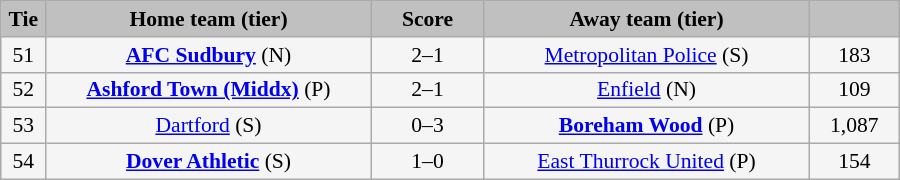<table class="wikitable" style="width: 600px; background:WhiteSmoke; text-align:center; font-size:90%">
<tr>
<td scope="col" style="width:  5.00%; background:silver;"><strong>Tie</strong></td>
<td scope="col" style="width: 36.25%; background:silver;"><strong>Home team (tier)</strong></td>
<td scope="col" style="width: 12.50%; background:silver;"><strong>Score</strong></td>
<td scope="col" style="width: 36.25%; background:silver;"><strong>Away team (tier)</strong></td>
<td scope="col" style="width: 10.00%; background:silver;"><strong></strong></td>
</tr>
<tr>
<td>51</td>
<td><strong><a href='#'>AFC Sudbury</a></strong> (N)</td>
<td>2–1</td>
<td><a href='#'>Metropolitan Police</a> (S)</td>
<td>183</td>
</tr>
<tr>
<td>52</td>
<td><strong><a href='#'>Ashford Town (Middx)</a></strong> (P)</td>
<td>2–1</td>
<td><a href='#'>Enfield</a> (N)</td>
<td>109</td>
</tr>
<tr>
<td>53</td>
<td><a href='#'>Dartford</a> (S)</td>
<td>0–3</td>
<td><strong><a href='#'>Boreham Wood</a></strong> (P)</td>
<td>1,087</td>
</tr>
<tr>
<td>54</td>
<td><strong><a href='#'>Dover Athletic</a></strong> (S)</td>
<td>1–0</td>
<td><a href='#'>East Thurrock United</a> (P)</td>
<td>154</td>
</tr>
</table>
